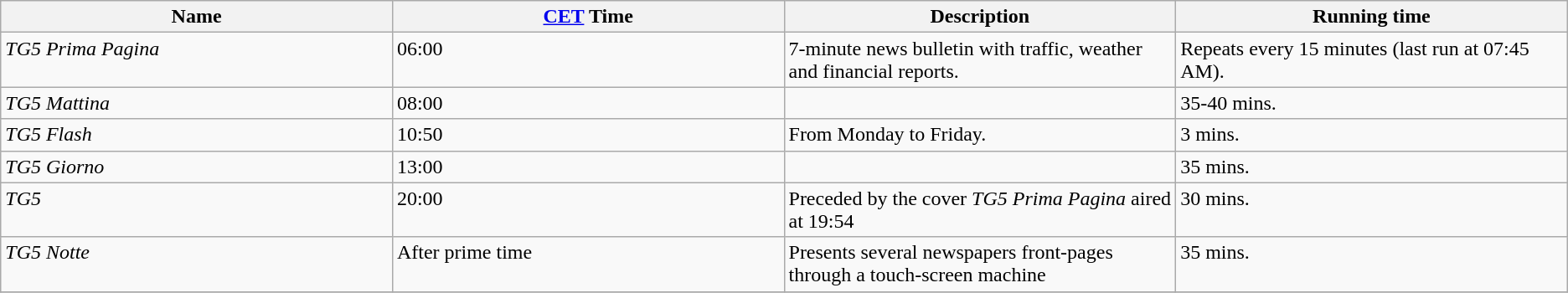<table class="wikitable">
<tr class="#A00000">
<th width="20%">Name</th>
<th width="20%"><a href='#'>CET</a> Time</th>
<th width="20%">Description</th>
<th width="20%">Running time</th>
</tr>
<tr ---->
<td rowspan="1" valign="top"><em>TG5 Prima Pagina</em></td>
<td valign="top">06:00</td>
<td valign="top">7-minute news bulletin with traffic, weather and financial reports.</td>
<td valign="top">Repeats every 15 minutes (last run at 07:45 AM).</td>
</tr>
<tr ---->
<td rowspan="1" valign="top"><em>TG5 Mattina</em></td>
<td valign="top">08:00</td>
<td valign="top"></td>
<td valign="top">35-40 mins.</td>
</tr>
<tr ---->
<td rowspan="1" valign="top"><em>TG5 Flash</em></td>
<td valign="top">10:50</td>
<td valign="top">From Monday to Friday.</td>
<td valign="top">3 mins.</td>
</tr>
<tr ---->
<td rowspan="1" valign="top"><em>TG5 Giorno</em></td>
<td valign="top">13:00</td>
<td valign="top"></td>
<td valign="top">35 mins.</td>
</tr>
<tr ---->
<td rowspan="1" valign="top"><em>TG5</em></td>
<td valign="top">20:00</td>
<td valign="top">Preceded by the cover <em>TG5 Prima Pagina</em> aired at 19:54</td>
<td valign="top">30 mins.</td>
</tr>
<tr ---->
<td rowspan="1" valign="top"><em>TG5 Notte</em></td>
<td valign="top">After prime time</td>
<td valign="top">Presents several newspapers front-pages through a touch-screen machine</td>
<td valign="top">35 mins.</td>
</tr>
<tr ---->
</tr>
</table>
